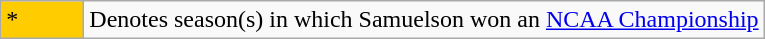<table class="wikitable">
<tr>
<td style="background:#ffcc00; width:3em;">*</td>
<td>Denotes season(s) in which Samuelson won an <a href='#'>NCAA Championship</a></td>
</tr>
</table>
